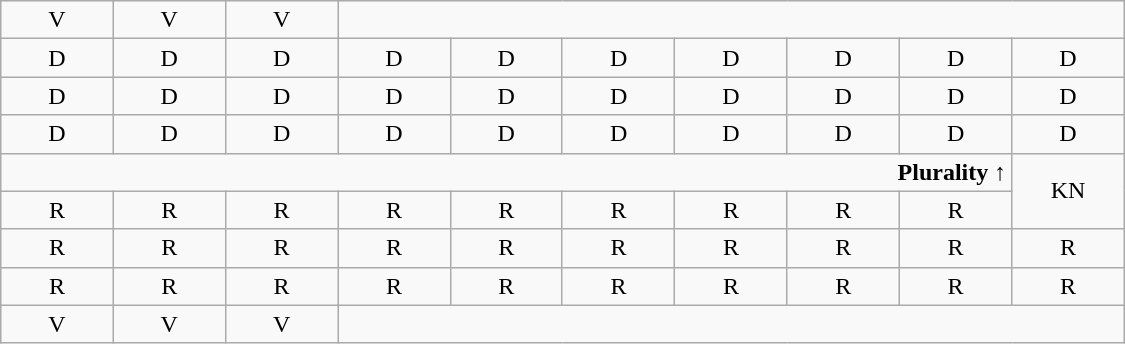<table class="wikitable" style="text-align:center" width=750px>
<tr>
<td>V<br></td>
<td>V<br></td>
<td>V<br></td>
<td colspan=7> </td>
</tr>
<tr>
<td width=50px >D</td>
<td width=50px >D</td>
<td width=50px >D</td>
<td width=50px >D</td>
<td width=50px >D</td>
<td width=50px >D</td>
<td width=50px >D</td>
<td width=50px >D</td>
<td width=50px >D</td>
<td width=50px >D</td>
</tr>
<tr>
<td>D</td>
<td>D</td>
<td>D</td>
<td>D</td>
<td>D</td>
<td>D</td>
<td>D</td>
<td>D</td>
<td>D</td>
<td>D</td>
</tr>
<tr>
<td>D</td>
<td>D</td>
<td>D</td>
<td>D</td>
<td>D<br></td>
<td>D<br></td>
<td>D<br></td>
<td>D<br></td>
<td>D<br></td>
<td>D<br></td>
</tr>
<tr>
<td colspan=9 align=right><strong>Plurality ↑</strong></td>
<td rowspan=2 >KN</td>
</tr>
<tr>
<td>R<br></td>
<td>R<br></td>
<td>R<br></td>
<td>R<br></td>
<td>R<br></td>
<td>R<br></td>
<td>R<br></td>
<td>R<br></td>
<td>R<br></td>
</tr>
<tr>
<td>R<br></td>
<td>R</td>
<td>R</td>
<td>R</td>
<td>R</td>
<td>R</td>
<td>R</td>
<td>R</td>
<td>R</td>
<td>R</td>
</tr>
<tr>
<td>R</td>
<td>R</td>
<td>R</td>
<td>R</td>
<td>R</td>
<td>R</td>
<td>R</td>
<td>R</td>
<td>R</td>
<td>R</td>
</tr>
<tr>
<td>V<br></td>
<td>V<br></td>
<td>V<br></td>
<td colspan=7> </td>
</tr>
</table>
